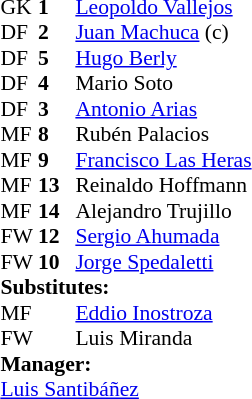<table style="font-size:90%; margin:0.2em auto;" cellspacing="0" cellpadding="0">
<tr>
<th width="25"></th>
<th width="25"></th>
</tr>
<tr>
<td>GK</td>
<td><strong>1</strong></td>
<td> <a href='#'>Leopoldo Vallejos</a></td>
</tr>
<tr>
<td>DF</td>
<td><strong>2</strong></td>
<td> <a href='#'>Juan Machuca</a> (c)</td>
</tr>
<tr>
<td>DF</td>
<td><strong>5</strong></td>
<td> <a href='#'>Hugo Berly</a></td>
</tr>
<tr>
<td>DF</td>
<td><strong>4</strong></td>
<td> Mario Soto</td>
</tr>
<tr>
<td>DF</td>
<td><strong>3</strong></td>
<td> <a href='#'>Antonio Arias</a></td>
</tr>
<tr>
<td>MF</td>
<td><strong>8</strong></td>
<td> Rubén Palacios</td>
</tr>
<tr>
<td>MF</td>
<td><strong>9</strong></td>
<td> <a href='#'>Francisco Las Heras</a></td>
<td></td>
<td></td>
</tr>
<tr>
<td>MF</td>
<td><strong>13</strong></td>
<td> Reinaldo Hoffmann</td>
<td></td>
<td></td>
</tr>
<tr>
<td>MF</td>
<td><strong>14</strong></td>
<td> Alejandro Trujillo</td>
</tr>
<tr>
<td>FW</td>
<td><strong>12</strong></td>
<td> <a href='#'>Sergio Ahumada</a></td>
</tr>
<tr>
<td>FW</td>
<td><strong>10</strong></td>
<td> <a href='#'>Jorge Spedaletti</a></td>
</tr>
<tr>
<td colspan=3><strong>Substitutes:</strong></td>
</tr>
<tr>
<td>MF</td>
<td></td>
<td> <a href='#'>Eddio Inostroza</a></td>
<td></td>
<td></td>
</tr>
<tr>
<td>FW</td>
<td></td>
<td> Luis Miranda</td>
<td></td>
<td></td>
</tr>
<tr>
<td colspan=3><strong>Manager:</strong></td>
</tr>
<tr>
<td colspan=4> <a href='#'>Luis Santibáñez</a></td>
</tr>
</table>
